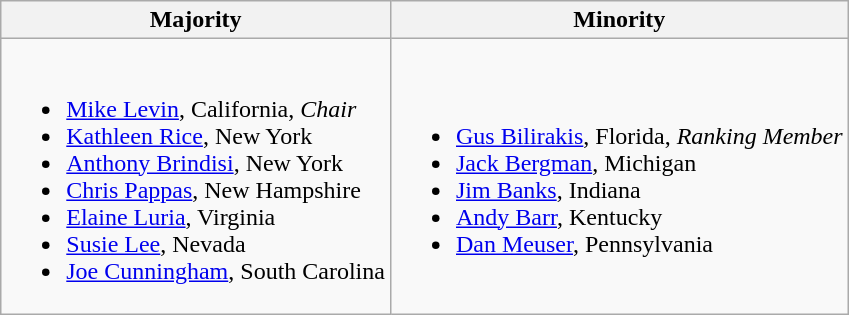<table class=wikitable>
<tr>
<th>Majority</th>
<th>Minority</th>
</tr>
<tr>
<td><br><ul><li><a href='#'>Mike Levin</a>, California, <em>Chair</em></li><li><a href='#'>Kathleen Rice</a>, New York</li><li><a href='#'>Anthony Brindisi</a>, New York</li><li><a href='#'>Chris Pappas</a>, New Hampshire</li><li><a href='#'>Elaine Luria</a>, Virginia</li><li><a href='#'>Susie Lee</a>, Nevada</li><li><a href='#'>Joe Cunningham</a>, South Carolina</li></ul></td>
<td><br><ul><li><a href='#'>Gus Bilirakis</a>, Florida, <em>Ranking Member</em></li><li><a href='#'>Jack Bergman</a>, Michigan</li><li><a href='#'>Jim Banks</a>, Indiana</li><li><a href='#'>Andy Barr</a>, Kentucky</li><li><a href='#'>Dan Meuser</a>, Pennsylvania</li></ul></td>
</tr>
</table>
